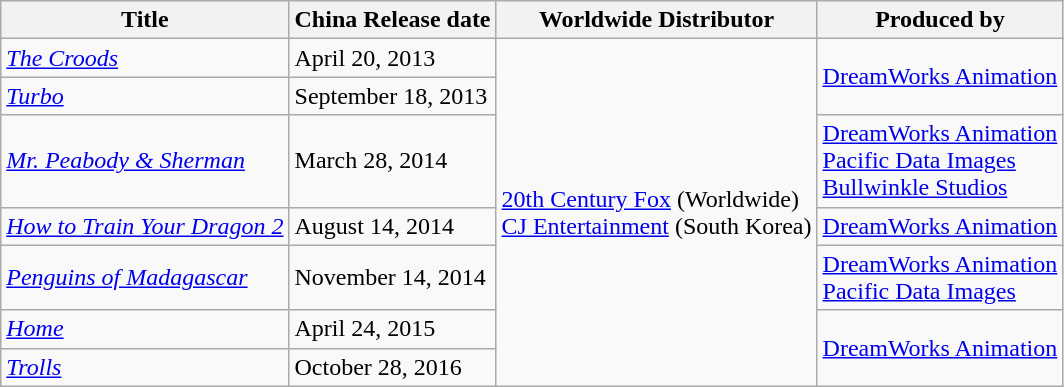<table class="wikitable">
<tr>
<th>Title</th>
<th>China Release date</th>
<th>Worldwide Distributor</th>
<th>Produced by</th>
</tr>
<tr>
<td><em><a href='#'>The Croods</a></em></td>
<td>April 20, 2013</td>
<td rowspan="7"><a href='#'>20th Century Fox</a> (Worldwide)<br><a href='#'>CJ Entertainment</a> (South Korea)</td>
<td rowspan="2"><a href='#'>DreamWorks Animation</a></td>
</tr>
<tr>
<td><em><a href='#'>Turbo</a></em></td>
<td>September 18, 2013</td>
</tr>
<tr>
<td><em><a href='#'>Mr. Peabody & Sherman</a></em></td>
<td>March 28, 2014</td>
<td><a href='#'>DreamWorks Animation</a><br><a href='#'>Pacific Data Images</a><br><a href='#'>Bullwinkle Studios</a></td>
</tr>
<tr>
<td><em><a href='#'>How to Train Your Dragon 2</a></em></td>
<td>August 14, 2014</td>
<td><a href='#'>DreamWorks Animation</a></td>
</tr>
<tr>
<td><em><a href='#'>Penguins of Madagascar</a></em></td>
<td>November 14, 2014</td>
<td><a href='#'>DreamWorks Animation</a><br><a href='#'>Pacific Data Images</a></td>
</tr>
<tr>
<td><em><a href='#'>Home</a></em></td>
<td>April 24, 2015</td>
<td rowspan="2"><a href='#'>DreamWorks Animation</a></td>
</tr>
<tr>
<td><em><a href='#'>Trolls</a></em></td>
<td>October 28, 2016</td>
</tr>
</table>
